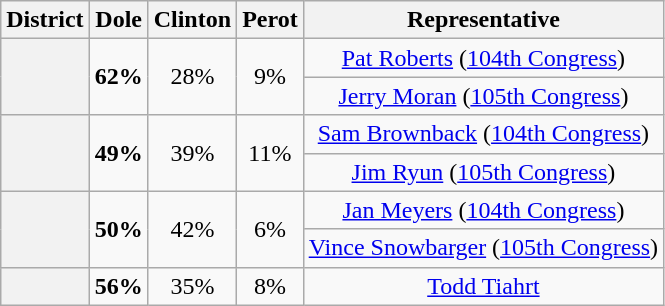<table class="wikitable sortable">
<tr>
<th>District</th>
<th>Dole</th>
<th>Clinton</th>
<th>Perot</th>
<th>Representative</th>
</tr>
<tr align=center>
<th rowspan=2 ></th>
<td rowspan=2><strong>62%</strong></td>
<td rowspan=2>28%</td>
<td rowspan=2>9%</td>
<td><a href='#'>Pat Roberts</a> (<a href='#'>104th Congress</a>)</td>
</tr>
<tr align=center>
<td><a href='#'>Jerry Moran</a> (<a href='#'>105th Congress</a>)</td>
</tr>
<tr align=center>
<th rowspan=2 ></th>
<td rowspan=2><strong>49%</strong></td>
<td rowspan=2>39%</td>
<td rowspan=2>11%</td>
<td><a href='#'>Sam Brownback</a> (<a href='#'>104th Congress</a>)</td>
</tr>
<tr align=center>
<td><a href='#'>Jim Ryun</a> (<a href='#'>105th Congress</a>)</td>
</tr>
<tr align=center>
<th rowspan=2 ></th>
<td rowspan=2><strong>50%</strong></td>
<td rowspan=2>42%</td>
<td rowspan=2>6%</td>
<td><a href='#'>Jan Meyers</a> (<a href='#'>104th Congress</a>)</td>
</tr>
<tr align=center>
<td><a href='#'>Vince Snowbarger</a> (<a href='#'>105th Congress</a>)</td>
</tr>
<tr align=center>
<th></th>
<td><strong>56%</strong></td>
<td>35%</td>
<td>8%</td>
<td><a href='#'>Todd Tiahrt</a></td>
</tr>
</table>
